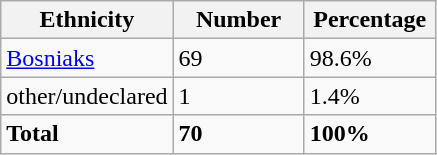<table class="wikitable">
<tr>
<th width="100px">Ethnicity</th>
<th width="80px">Number</th>
<th width="80px">Percentage</th>
</tr>
<tr>
<td><a href='#'>Bosniaks</a></td>
<td>69</td>
<td>98.6%</td>
</tr>
<tr>
<td>other/undeclared</td>
<td>1</td>
<td>1.4%</td>
</tr>
<tr>
<td><strong>Total</strong></td>
<td><strong>70</strong></td>
<td><strong>100%</strong></td>
</tr>
</table>
